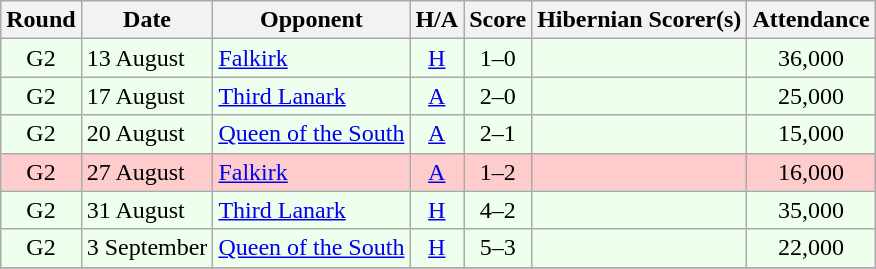<table class="wikitable" style="text-align:center">
<tr>
<th>Round</th>
<th>Date</th>
<th>Opponent</th>
<th>H/A</th>
<th>Score</th>
<th>Hibernian Scorer(s)</th>
<th>Attendance</th>
</tr>
<tr bgcolor=#EEFFEE>
<td>G2</td>
<td align=left>13 August</td>
<td align=left><a href='#'>Falkirk</a></td>
<td><a href='#'>H</a></td>
<td>1–0</td>
<td align=left></td>
<td>36,000</td>
</tr>
<tr bgcolor=#EEFFEE>
<td>G2</td>
<td align=left>17 August</td>
<td align=left><a href='#'>Third Lanark</a></td>
<td><a href='#'>A</a></td>
<td>2–0</td>
<td align=left></td>
<td>25,000</td>
</tr>
<tr bgcolor=#EEFFEE>
<td>G2</td>
<td align=left>20 August</td>
<td align=left><a href='#'>Queen of the South</a></td>
<td><a href='#'>A</a></td>
<td>2–1</td>
<td align=left></td>
<td>15,000</td>
</tr>
<tr bgcolor=#FFCCCC>
<td>G2</td>
<td align=left>27 August</td>
<td align=left><a href='#'>Falkirk</a></td>
<td><a href='#'>A</a></td>
<td>1–2</td>
<td align=left></td>
<td>16,000</td>
</tr>
<tr bgcolor=#EEFFEE>
<td>G2</td>
<td align=left>31 August</td>
<td align=left><a href='#'>Third Lanark</a></td>
<td><a href='#'>H</a></td>
<td>4–2</td>
<td align=left></td>
<td>35,000</td>
</tr>
<tr bgcolor=#EEFFEE>
<td>G2</td>
<td align=left>3 September</td>
<td align=left><a href='#'>Queen of the South</a></td>
<td><a href='#'>H</a></td>
<td>5–3</td>
<td align=left></td>
<td>22,000</td>
</tr>
<tr>
</tr>
</table>
